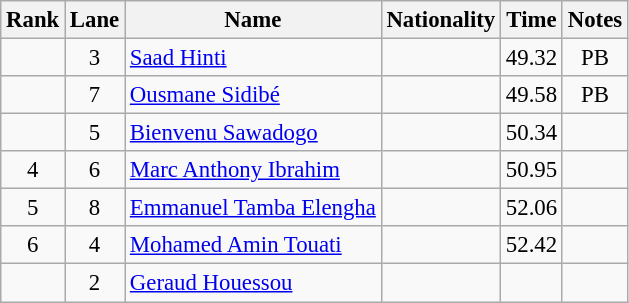<table class="wikitable sortable" style="text-align:center;font-size:95%">
<tr>
<th>Rank</th>
<th>Lane</th>
<th>Name</th>
<th>Nationality</th>
<th>Time</th>
<th>Notes</th>
</tr>
<tr>
<td></td>
<td>3</td>
<td align=left><a href='#'>Saad Hinti</a></td>
<td align=left></td>
<td>49.32</td>
<td>PB</td>
</tr>
<tr>
<td></td>
<td>7</td>
<td align=left><a href='#'>Ousmane Sidibé</a></td>
<td align=left></td>
<td>49.58</td>
<td>PB</td>
</tr>
<tr>
<td></td>
<td>5</td>
<td align=left><a href='#'>Bienvenu Sawadogo</a></td>
<td align=left></td>
<td>50.34</td>
<td></td>
</tr>
<tr>
<td>4</td>
<td>6</td>
<td align=left><a href='#'>Marc Anthony Ibrahim</a></td>
<td align=left></td>
<td>50.95</td>
<td></td>
</tr>
<tr>
<td>5</td>
<td>8</td>
<td align=left><a href='#'>Emmanuel Tamba Elengha</a></td>
<td align=left></td>
<td>52.06</td>
<td></td>
</tr>
<tr>
<td>6</td>
<td>4</td>
<td align=left><a href='#'>Mohamed Amin Touati</a></td>
<td align=left></td>
<td>52.42</td>
<td></td>
</tr>
<tr>
<td></td>
<td>2</td>
<td align=left><a href='#'>Geraud Houessou</a></td>
<td align=left></td>
<td></td>
<td></td>
</tr>
</table>
